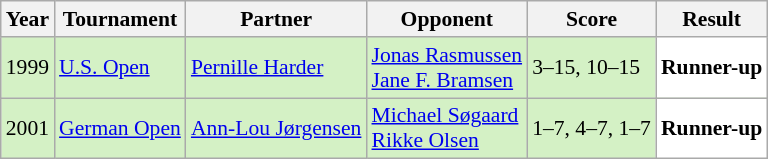<table class="sortable wikitable" style="font-size: 90%;">
<tr>
<th>Year</th>
<th>Tournament</th>
<th>Partner</th>
<th>Opponent</th>
<th>Score</th>
<th>Result</th>
</tr>
<tr style="background:#D4F1C5">
<td align="center">1999</td>
<td align="left"><a href='#'>U.S. Open</a></td>
<td align="left"> <a href='#'>Pernille Harder</a></td>
<td align="left"> <a href='#'>Jonas Rasmussen</a><br> <a href='#'>Jane F. Bramsen</a></td>
<td align="left">3–15, 10–15</td>
<td style="text-align:left; background:white"> <strong>Runner-up</strong></td>
</tr>
<tr style="background:#D4F1C5">
<td align="center">2001</td>
<td align="left"><a href='#'>German Open</a></td>
<td align="left"> <a href='#'>Ann-Lou Jørgensen</a></td>
<td align="left"> <a href='#'>Michael Søgaard</a><br> <a href='#'>Rikke Olsen</a></td>
<td align="left">1–7, 4–7, 1–7</td>
<td style="text-align:left; background:white"> <strong>Runner-up</strong></td>
</tr>
</table>
